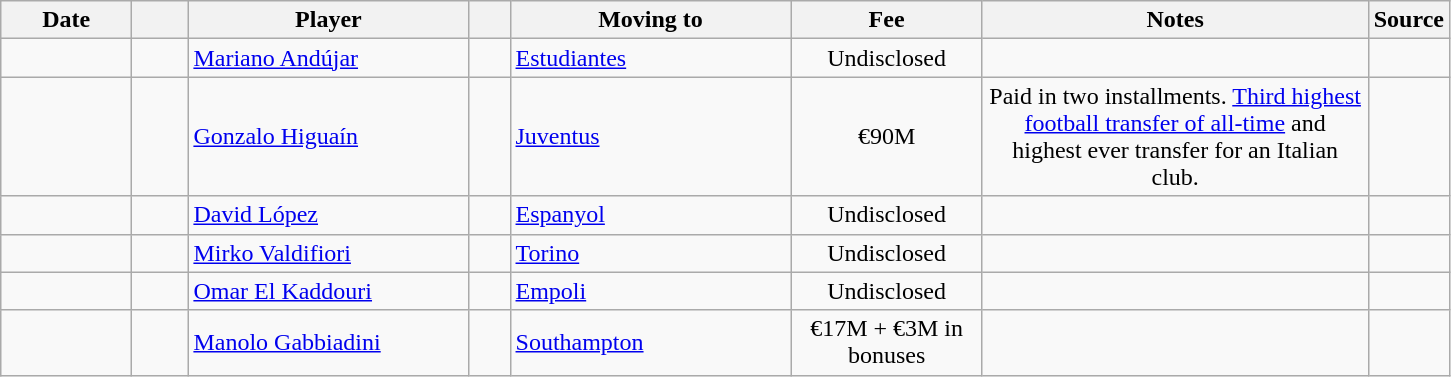<table class="wikitable sortable">
<tr>
<th style="width:80px;">Date</th>
<th style="width:30px;"></th>
<th style="width:180px;">Player</th>
<th style="width:20px;"></th>
<th style="width:180px;">Moving to</th>
<th style="width:120px;" class="unsortable">Fee</th>
<th style="width:250px;" class="unsortable">Notes</th>
<th style="width:20px;">Source</th>
</tr>
<tr>
<td></td>
<td align=center></td>
<td> <a href='#'>Mariano Andújar</a></td>
<td align=center></td>
<td> <a href='#'>Estudiantes</a></td>
<td align=center>Undisclosed</td>
<td align=center></td>
<td></td>
</tr>
<tr>
<td></td>
<td align=center></td>
<td> <a href='#'>Gonzalo Higuaín</a></td>
<td align=center></td>
<td> <a href='#'>Juventus</a></td>
<td align=center>€90M</td>
<td align=center>Paid in two installments. <a href='#'>Third highest football transfer of all-time</a> and highest ever transfer for an Italian club.</td>
<td></td>
</tr>
<tr>
<td></td>
<td align=center></td>
<td> <a href='#'>David López</a></td>
<td align=center></td>
<td> <a href='#'>Espanyol</a></td>
<td align=center>Undisclosed</td>
<td align=center></td>
<td></td>
</tr>
<tr>
<td></td>
<td align=center></td>
<td> <a href='#'>Mirko Valdifiori</a></td>
<td align=center></td>
<td> <a href='#'>Torino</a></td>
<td align=center>Undisclosed</td>
<td align=center></td>
<td></td>
</tr>
<tr>
<td></td>
<td align=center></td>
<td> <a href='#'>Omar El Kaddouri</a></td>
<td align=center></td>
<td> <a href='#'>Empoli</a></td>
<td align=center>Undisclosed</td>
<td align=center></td>
<td></td>
</tr>
<tr>
<td></td>
<td align=center></td>
<td> <a href='#'>Manolo Gabbiadini</a></td>
<td align=center></td>
<td> <a href='#'>Southampton</a></td>
<td align=center>€17M + €3M in bonuses</td>
<td align=center></td>
<td></td>
</tr>
</table>
